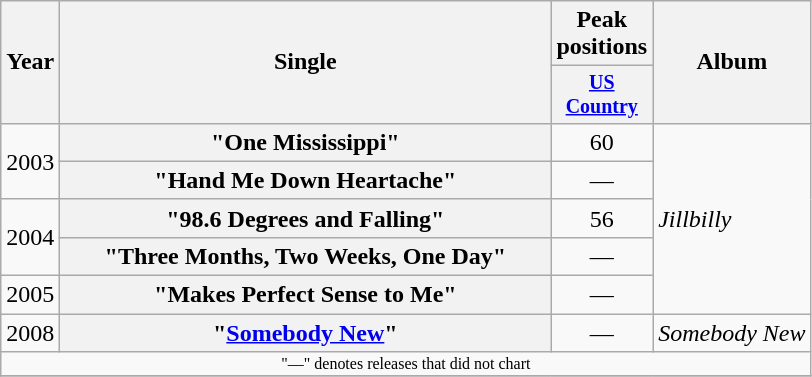<table class="wikitable plainrowheaders" style="text-align:center;">
<tr>
<th rowspan="2">Year</th>
<th rowspan="2" style="width:20em;">Single</th>
<th colspan="1">Peak positions</th>
<th rowspan="2">Album</th>
</tr>
<tr style="font-size:smaller;">
<th width="60"><a href='#'>US Country</a></th>
</tr>
<tr>
<td rowspan="2">2003</td>
<th scope="row">"One Mississippi"</th>
<td>60</td>
<td align="left" rowspan="5"><em>Jillbilly</em></td>
</tr>
<tr>
<th scope="row">"Hand Me Down Heartache"</th>
<td>—</td>
</tr>
<tr>
<td rowspan="2">2004</td>
<th scope="row">"98.6 Degrees and Falling"</th>
<td>56</td>
</tr>
<tr>
<th scope="row">"Three Months, Two Weeks, One Day"</th>
<td>—</td>
</tr>
<tr>
<td>2005</td>
<th scope="row">"Makes Perfect Sense to Me"</th>
<td>—</td>
</tr>
<tr>
<td>2008</td>
<th scope="row">"<a href='#'>Somebody New</a>"</th>
<td>—</td>
<td align="left"><em>Somebody New</em></td>
</tr>
<tr>
<td colspan="4" style="font-size:8pt">"—" denotes releases that did not chart</td>
</tr>
<tr>
</tr>
</table>
